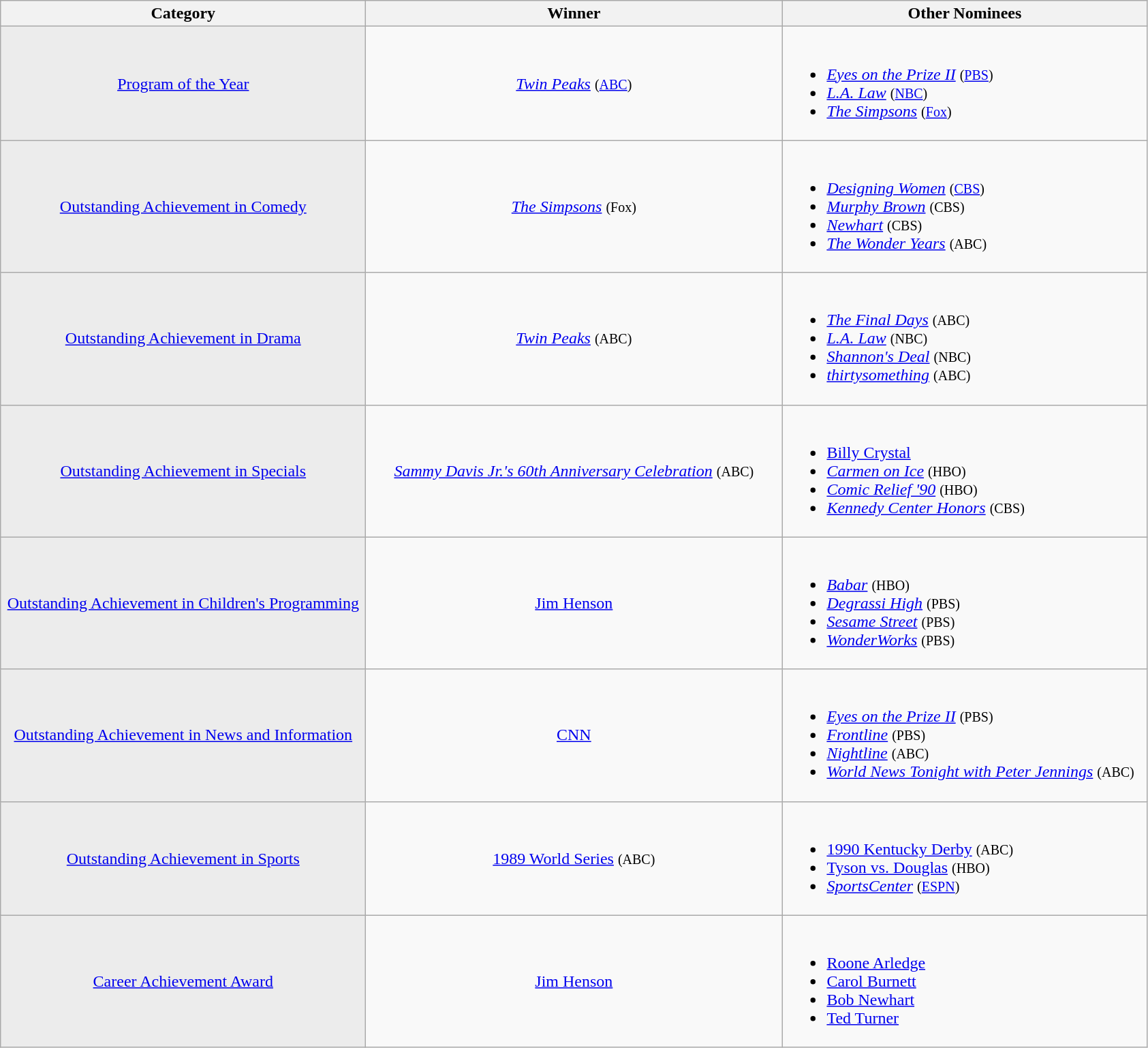<table class="wikitable">
<tr>
<th width="350">Category</th>
<th width="400">Winner</th>
<th width="350">Other Nominees</th>
</tr>
<tr>
<td align="center" style="background: #ececec; color: grey; vertical-align: middle; text-align: center;" class="table-na"><a href='#'>Program of the Year</a></td>
<td align="center"><em><a href='#'>Twin Peaks</a></em> <small>(<a href='#'>ABC</a>)</small></td>
<td><br><ul><li><em><a href='#'>Eyes on the Prize II</a></em> <small>(<a href='#'>PBS</a>)</small></li><li><em><a href='#'>L.A. Law</a></em> <small>(<a href='#'>NBC</a>)</small></li><li><em><a href='#'>The Simpsons</a></em> <small>(<a href='#'>Fox</a>)</small></li></ul></td>
</tr>
<tr>
<td align="center" style="background: #ececec; color: grey; vertical-align: middle; text-align: center;" class="table-na"><a href='#'>Outstanding Achievement in Comedy</a></td>
<td align="center"><em><a href='#'>The Simpsons</a></em> <small>(Fox)</small></td>
<td><br><ul><li><em><a href='#'>Designing Women</a></em> <small>(<a href='#'>CBS</a>)</small></li><li><em><a href='#'>Murphy Brown</a></em> <small>(CBS)</small></li><li><em><a href='#'>Newhart</a></em> <small>(CBS)</small></li><li><em><a href='#'>The Wonder Years</a></em> <small>(ABC)</small></li></ul></td>
</tr>
<tr>
<td align="center" style="background: #ececec; color: grey; vertical-align: middle; text-align: center;" class="table-na"><a href='#'>Outstanding Achievement in Drama</a></td>
<td align="center"><em><a href='#'>Twin Peaks</a></em> <small>(ABC)</small></td>
<td><br><ul><li><em><a href='#'>The Final Days</a></em> <small>(ABC)</small></li><li><em><a href='#'>L.A. Law</a></em> <small>(NBC)</small></li><li><em><a href='#'>Shannon's Deal</a></em> <small>(NBC)</small></li><li><em><a href='#'>thirtysomething</a></em> <small>(ABC)</small></li></ul></td>
</tr>
<tr>
<td align="center" style="background: #ececec; color: grey; vertical-align: middle; text-align: center;" class="table-na"><a href='#'>Outstanding Achievement in Specials</a></td>
<td align="center"><em><a href='#'>Sammy Davis Jr.'s 60th Anniversary Celebration</a></em> <small>(ABC)</small></td>
<td><br><ul><li><a href='#'>Billy Crystal</a></li><li><em><a href='#'>Carmen on Ice</a></em> <small>(HBO)</small></li><li><em><a href='#'>Comic Relief '90</a></em> <small>(HBO)</small></li><li><em><a href='#'>Kennedy Center Honors</a></em> <small>(CBS)</small></li></ul></td>
</tr>
<tr>
<td align="center" style="background: #ececec; color: grey; vertical-align: middle; text-align: center;" class="table-na"><a href='#'>Outstanding Achievement in Children's Programming</a></td>
<td align="center"><a href='#'>Jim Henson</a></td>
<td><br><ul><li><em><a href='#'>Babar</a></em> <small>(HBO)</small></li><li><em><a href='#'>Degrassi High</a></em> <small>(PBS)</small></li><li><em><a href='#'>Sesame Street</a></em> <small>(PBS)</small></li><li><em><a href='#'>WonderWorks</a></em> <small>(PBS)</small></li></ul></td>
</tr>
<tr>
<td align="center" style="background: #ececec; color: grey; vertical-align: middle; text-align: center;" class="table-na"><a href='#'>Outstanding Achievement in News and Information</a></td>
<td align="center"><a href='#'>CNN</a></td>
<td><br><ul><li><em><a href='#'>Eyes on the Prize II</a></em> <small>(PBS)</small></li><li><em><a href='#'>Frontline</a></em> <small>(PBS)</small></li><li><em><a href='#'>Nightline</a></em> <small>(ABC)</small></li><li><em><a href='#'>World News Tonight with Peter Jennings</a></em> <small>(ABC)</small></li></ul></td>
</tr>
<tr>
<td align="center" style="background: #ececec; color: grey; vertical-align: middle; text-align: center;" class="table-na"><a href='#'>Outstanding Achievement in Sports</a></td>
<td align="center"><a href='#'>1989 World Series</a> <small>(ABC)</small></td>
<td><br><ul><li><a href='#'>1990 Kentucky Derby</a> <small>(ABC)</small></li><li><a href='#'>Tyson vs. Douglas</a> <small>(HBO)</small></li><li><em><a href='#'>SportsCenter</a></em> <small>(<a href='#'>ESPN</a>)</small></li></ul></td>
</tr>
<tr>
<td align="center" style="background: #ececec; color: grey; vertical-align: middle; text-align: center;" class="table-na"><a href='#'>Career Achievement Award</a></td>
<td align="center"><a href='#'>Jim Henson</a></td>
<td><br><ul><li><a href='#'>Roone Arledge</a></li><li><a href='#'>Carol Burnett</a></li><li><a href='#'>Bob Newhart</a></li><li><a href='#'>Ted Turner</a></li></ul></td>
</tr>
</table>
